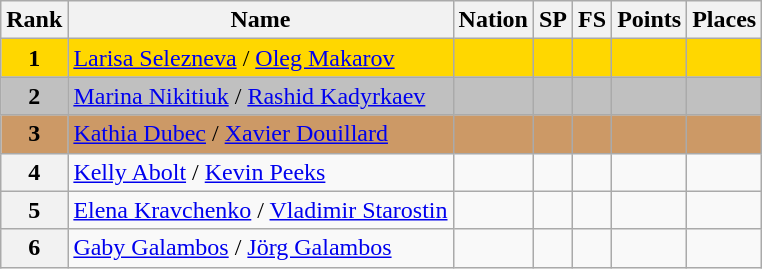<table class="wikitable">
<tr>
<th>Rank</th>
<th>Name</th>
<th>Nation</th>
<th>SP</th>
<th>FS</th>
<th>Points</th>
<th>Places</th>
</tr>
<tr bgcolor=gold>
<td align=center><strong>1</strong></td>
<td><a href='#'>Larisa Selezneva</a> / <a href='#'>Oleg Makarov</a></td>
<td></td>
<td></td>
<td></td>
<td></td>
<td></td>
</tr>
<tr bgcolor=silver>
<td align=center><strong>2</strong></td>
<td><a href='#'>Marina Nikitiuk</a> / <a href='#'>Rashid Kadyrkaev</a></td>
<td></td>
<td></td>
<td></td>
<td></td>
<td></td>
</tr>
<tr bgcolor=cc9966>
<td align=center><strong>3</strong></td>
<td><a href='#'>Kathia Dubec</a> / <a href='#'>Xavier Douillard</a></td>
<td></td>
<td></td>
<td></td>
<td></td>
<td></td>
</tr>
<tr>
<th>4</th>
<td><a href='#'>Kelly Abolt</a> / <a href='#'>Kevin Peeks</a></td>
<td></td>
<td></td>
<td></td>
<td></td>
<td></td>
</tr>
<tr>
<th>5</th>
<td><a href='#'>Elena Kravchenko</a> / <a href='#'>Vladimir Starostin</a></td>
<td></td>
<td></td>
<td></td>
<td></td>
<td></td>
</tr>
<tr>
<th>6</th>
<td><a href='#'>Gaby Galambos</a> / <a href='#'>Jörg Galambos</a></td>
<td></td>
<td></td>
<td></td>
<td></td>
<td></td>
</tr>
</table>
